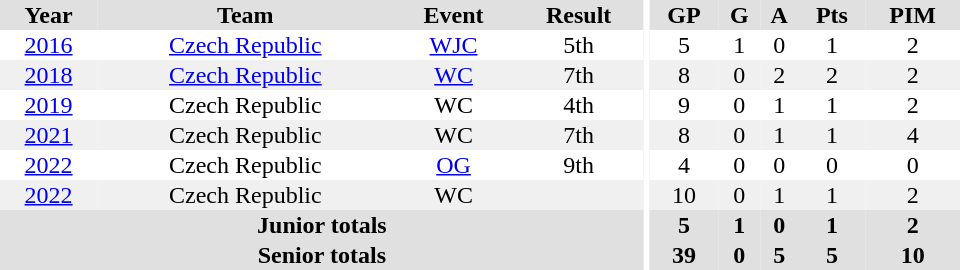<table border="0" cellpadding="1" cellspacing="0" ID="Table3" style="text-align:center; width:40em">
<tr ALIGN="center" bgcolor="#e0e0e0">
<th>Year</th>
<th>Team</th>
<th>Event</th>
<th>Result</th>
<th rowspan="99" bgcolor="#ffffff"></th>
<th>GP</th>
<th>G</th>
<th>A</th>
<th>Pts</th>
<th>PIM</th>
</tr>
<tr>
<td><a href='#'>2016</a></td>
<td><a href='#'>Czech Republic</a></td>
<td><a href='#'>WJC</a></td>
<td>5th</td>
<td>5</td>
<td>1</td>
<td>0</td>
<td>1</td>
<td>2</td>
</tr>
<tr bgcolor="#f0f0f0">
<td><a href='#'>2018</a></td>
<td><a href='#'>Czech Republic</a></td>
<td><a href='#'>WC</a></td>
<td>7th</td>
<td>8</td>
<td>0</td>
<td>2</td>
<td>2</td>
<td>2</td>
</tr>
<tr>
<td><a href='#'>2019</a></td>
<td>Czech Republic</td>
<td>WC</td>
<td>4th</td>
<td>9</td>
<td>0</td>
<td>1</td>
<td>1</td>
<td>2</td>
</tr>
<tr bgcolor="#f0f0f0">
<td><a href='#'>2021</a></td>
<td>Czech Republic</td>
<td>WC</td>
<td>7th</td>
<td>8</td>
<td>0</td>
<td>1</td>
<td>1</td>
<td>4</td>
</tr>
<tr>
<td><a href='#'>2022</a></td>
<td>Czech Republic</td>
<td><a href='#'>OG</a></td>
<td>9th</td>
<td>4</td>
<td>0</td>
<td>0</td>
<td>0</td>
<td>0</td>
</tr>
<tr bgcolor="#f0f0f0">
<td><a href='#'>2022</a></td>
<td>Czech Republic</td>
<td>WC</td>
<td></td>
<td>10</td>
<td>0</td>
<td>1</td>
<td>1</td>
<td>2</td>
</tr>
<tr bgcolor="#e0e0e0">
<th colspan="4">Junior totals</th>
<th>5</th>
<th>1</th>
<th>0</th>
<th>1</th>
<th>2</th>
</tr>
<tr bgcolor="#e0e0e0">
<th colspan="4">Senior totals</th>
<th>39</th>
<th>0</th>
<th>5</th>
<th>5</th>
<th>10</th>
</tr>
</table>
